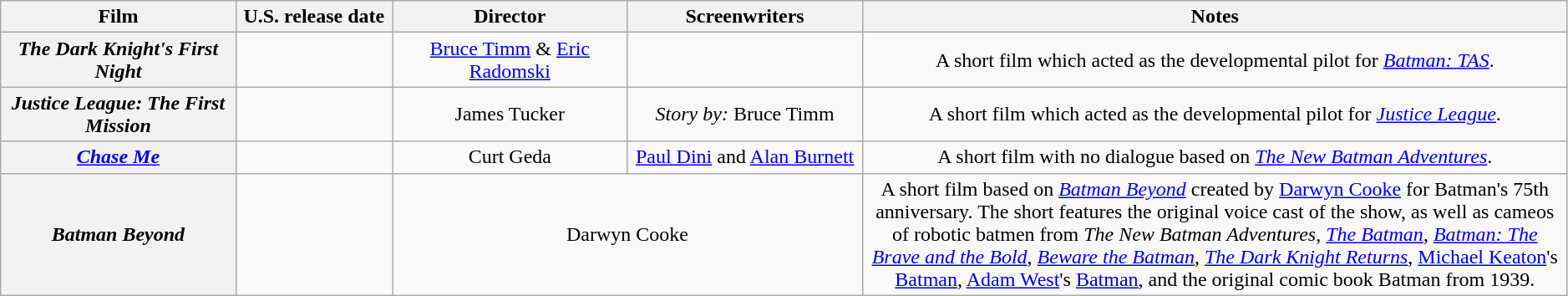<table class="wikitable plainrowheaders" style="text-align:center; width: 99%;" border="1">
<tr>
<th scope="col" style="width: 15%">Film</th>
<th scope="col" style="width: 10%">U.S. release date</th>
<th scope="col" style="width: 15%">Director</th>
<th scope="col" style="width: 15%">Screenwriters</th>
<th scope="col" style="width: 65%">Notes</th>
</tr>
<tr>
<th scope="row"><em>The Dark Knight's First Night</em></th>
<td></td>
<td><a href='#'>Bruce Timm</a> & <a href='#'>Eric Radomski</a></td>
<td></td>
<td>A short film which acted as the developmental pilot for <em><a href='#'>Batman: TAS</a></em>.</td>
</tr>
<tr>
<th scope="row"><em>Justice League: The First Mission</em></th>
<td></td>
<td>James Tucker</td>
<td><em>Story by:</em> Bruce Timm</td>
<td>A short film which acted as the developmental pilot for <em><a href='#'>Justice League</a></em>.</td>
</tr>
<tr>
<th scope="row"><em><a href='#'>Chase Me</a></em></th>
<td></td>
<td>Curt Geda</td>
<td><a href='#'>Paul Dini</a> and <a href='#'>Alan Burnett</a></td>
<td>A short film with no dialogue based on <em><a href='#'>The New Batman Adventures</a></em>.</td>
</tr>
<tr>
<th scope="row"><em>Batman Beyond</em></th>
<td></td>
<td colspan="2">Darwyn Cooke</td>
<td>A short film based on <em><a href='#'>Batman Beyond</a></em> created by <a href='#'>Darwyn Cooke</a> for Batman's 75th anniversary. The short features the original voice cast of the show, as well as cameos of robotic batmen from <em>The New Batman Adventures</em>, <em><a href='#'>The Batman</a></em>, <em><a href='#'>Batman: The Brave and the Bold</a></em>, <em><a href='#'>Beware the Batman</a></em>, <em><a href='#'>The Dark Knight Returns</a></em>, <a href='#'>Michael Keaton</a>'s <a href='#'>Batman</a>, <a href='#'>Adam West</a>'s <a href='#'>Batman</a>, and the original comic book Batman from 1939.</td>
</tr>
</table>
